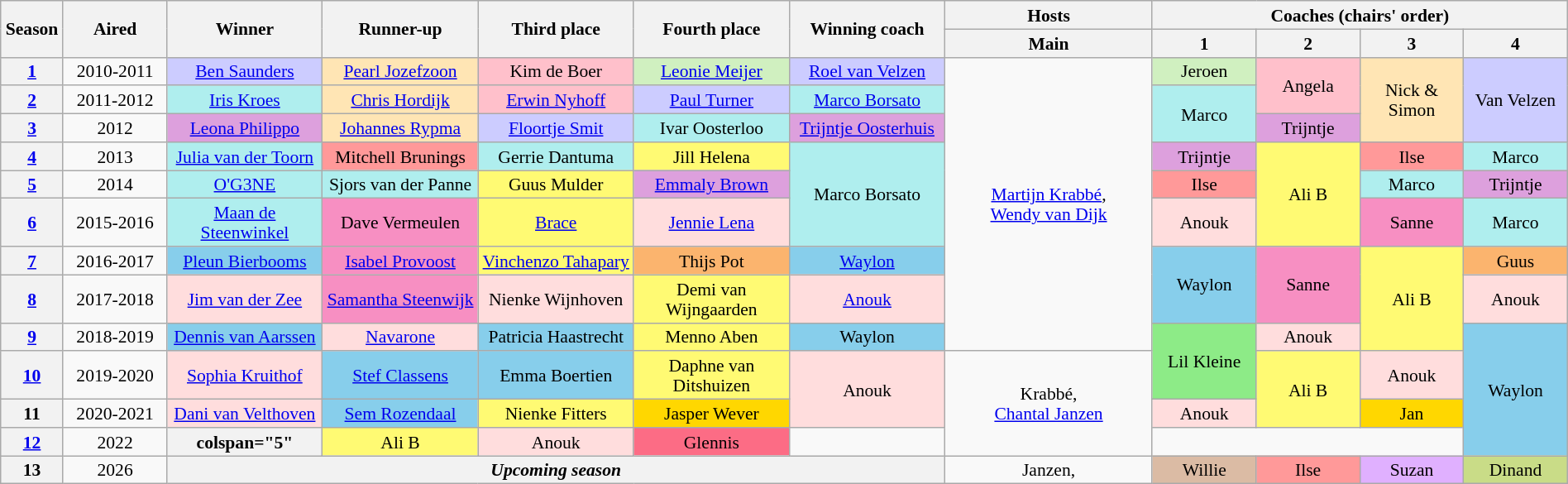<table class="wikitable" style="text-align:center; font-size:90%; line-height:16px; width:100%">
<tr>
<th rowspan="2" scope="col" width="01%">Season</th>
<th rowspan="2" scope="col" width="06%">Aired</th>
<th rowspan="2" scope="col" width="09%">Winner</th>
<th rowspan="2" scope="col" width="09%">Runner-up</th>
<th rowspan="2" scope="col" width="09%">Third place</th>
<th rowspan="2" scope="col" width="09%">Fourth place</th>
<th rowspan="2" scope="col" width="09%">Winning coach</th>
<th scope="row" width="12%">Hosts</th>
<th scope="row" colspan="4" width="30%">Coaches (chairs' order)</th>
</tr>
<tr>
<th width="06%">Main</th>
<th width="06%">1</th>
<th width="06%">2</th>
<th width="06%">3</th>
<th width="06%">4</th>
</tr>
<tr>
<th><a href='#'>1</a></th>
<td>2010-2011</td>
<td style="background:#ccccff"><a href='#'>Ben Saunders</a></td>
<td style="background:#ffe5b4"><a href='#'>Pearl Jozefzoon</a></td>
<td style="background:pink">Kim de Boer</td>
<td style="background:#d0f0c0"><a href='#'>Leonie Meijer</a></td>
<td style="background:#ccccff"><a href='#'>Roel van Velzen</a></td>
<td rowspan="9"><a href='#'>Martijn Krabbé</a>,<br><a href='#'>Wendy van Dijk</a></td>
<td style="background:#d0f0c0">Jeroen</td>
<td style="background:pink" rowspan="2">Angela</td>
<td style="background:#ffe5b4" rowspan="3">Nick & Simon</td>
<td style="background:#ccccff" rowspan="3">Van Velzen</td>
</tr>
<tr>
<th><a href='#'>2</a></th>
<td>2011-2012</td>
<td style="background:#afeeee"><a href='#'>Iris Kroes</a></td>
<td style="background:#ffe5b4"><a href='#'>Chris Hordijk</a></td>
<td style="background:pink"><a href='#'>Erwin Nyhoff</a></td>
<td style="background:#ccccff"><a href='#'>Paul Turner</a></td>
<td style="background:#afeeee"><a href='#'>Marco Borsato</a></td>
<td style="background:#afeeee" rowspan="2">Marco</td>
</tr>
<tr>
<th><a href='#'>3</a></th>
<td>2012</td>
<td style="background:#dda0dd"><a href='#'>Leona Philippo</a></td>
<td style="background:#ffe5b4"><a href='#'>Johannes Rypma</a></td>
<td style="background:#ccccff"><a href='#'>Floortje Smit</a></td>
<td style="background:#afeeee">Ivar Oosterloo</td>
<td style="background:#dda0dd"><a href='#'>Trijntje Oosterhuis</a></td>
<td style="background:#dda0dd">Trijntje</td>
</tr>
<tr>
<th><a href='#'>4</a></th>
<td>2013</td>
<td style="background:#afeeee"><a href='#'>Julia van der Toorn</a></td>
<td style="background:#ff9999">Mitchell Brunings</td>
<td style="background:#afeeee">Gerrie Dantuma</td>
<td style="background:#fffa73">Jill Helena</td>
<td rowspan="3" style="background:#afeeee">Marco Borsato</td>
<td style="background:#dda0dd">Trijntje</td>
<td colspan=1 style="background:#fffa73" rowspan="3">Ali B</td>
<td style="background:#ff9999">Ilse</td>
<td style="background:#afeeee">Marco</td>
</tr>
<tr>
<th><a href='#'>5</a></th>
<td>2014</td>
<td style="background:#afeeee"><a href='#'>O'G3NE</a></td>
<td style="background:#afeeee">Sjors van der Panne</td>
<td style="background:#fffa73">Guus Mulder</td>
<td style="background:#dda0dd"><a href='#'>Emmaly Brown</a></td>
<td style="background:#ff9999">Ilse</td>
<td style="background:#afeeee">Marco</td>
<td style="background:#dda0dd">Trijntje</td>
</tr>
<tr>
<th><a href='#'>6</a></th>
<td>2015-2016</td>
<td style="background:#afeeee"><a href='#'>Maan de Steenwinkel</a></td>
<td style="background:#F78FC2">Dave Vermeulen</td>
<td style="background:#fffa73"><a href='#'>Brace</a></td>
<td style="background:#ffdddd"><a href='#'>Jennie Lena</a></td>
<td style="background:#ffdddd">Anouk</td>
<td style="background:#f78fc2">Sanne</td>
<td style="background:#afeeee">Marco</td>
</tr>
<tr>
<th><a href='#'>7</a></th>
<td>2016-2017</td>
<td style="background:#87ceeb"><a href='#'>Pleun Bierbooms</a></td>
<td style="background:#F78FC2"><a href='#'>Isabel Provoost</a></td>
<td style="background:#fffa73"><a href='#'>Vinchenzo Tahapary</a></td>
<td style="background:#fbb46e">Thijs Pot</td>
<td style="background:#87ceeb"><a href='#'>Waylon</a></td>
<td style="background:#87ceeb" rowspan="2">Waylon</td>
<td colspan=1 style="background:#f78fc2" rowspan="2">Sanne</td>
<td style="background:#fffa73" rowspan="3">Ali B</td>
<td style="background:#fbb46e">Guus</td>
</tr>
<tr>
<th><a href='#'>8</a></th>
<td>2017-2018</td>
<td style="background:#ffdddd"><a href='#'>Jim van der Zee</a></td>
<td style="background:#f78fc2"><a href='#'>Samantha Steenwijk</a></td>
<td style="background:#ffdddd">Nienke Wijnhoven</td>
<td style="background:#fffa73">Demi van Wijngaarden</td>
<td style="background:#ffdddd"><a href='#'>Anouk</a></td>
<td style="background:#ffdddd">Anouk</td>
</tr>
<tr>
<th><a href='#'>9</a></th>
<td>2018-2019</td>
<td style="background:#87ceeb"><a href='#'>Dennis van Aarssen</a></td>
<td style="background:#ffdddd"><a href='#'>Navarone</a></td>
<td style="background:#87ceeb">Patricia Haastrecht</td>
<td style="background:#fffa73">Menno Aben</td>
<td style="background:#87ceeb">Waylon</td>
<td rowspan="2" style="background:#8deb87">Lil Kleine</td>
<td colspan=1 style="background:#ffdddd">Anouk</td>
<td rowspan="4" style="background:#87ceeb">Waylon</td>
</tr>
<tr>
<th><a href='#'>10</a></th>
<td>2019-2020</td>
<td style="background:#ffdddd"><a href='#'>Sophia Kruithof</a></td>
<td style="background:#87ceeb"><a href='#'>Stef Classens</a></td>
<td style="background:#87ceeb">Emma Boertien</td>
<td style="background:#fffa73">Daphne van Ditshuizen</td>
<td rowspan="2" style="background:#ffdddd">Anouk</td>
<td rowspan="3">Krabbé,<br><a href='#'>Chantal Janzen</a></td>
<td style="background:#fffa73" rowspan="2">Ali B</td>
<td style="background:#ffdddd">Anouk</td>
</tr>
<tr>
<th>11</th>
<td>2020-2021</td>
<td style="background:#ffdddd"><a href='#'>Dani van Velthoven</a></td>
<td style="background:#87ceeb"><a href='#'>Sem Rozendaal</a></td>
<td style="background:#fffa73">Nienke Fitters</td>
<td style="background:gold">Jasper Wever</td>
<td style="background:#ffdddd">Anouk</td>
<td style="background:gold">Jan</td>
</tr>
<tr>
<th><a href='#'>12</a></th>
<td>2022</td>
<th>colspan="5" </th>
<td style="background:#fffa73">Ali B</td>
<td style="background:#ffdddd">Anouk</td>
<td style="background:#FC6C85">Glennis</td>
</tr>
<tr>
<th>13</th>
<td>2026</td>
<th colspan="5"><em>Upcoming season</em></th>
<td>Janzen, <a href='#'></a></td>
<td style="background:#dbbba4">Willie</td>
<td style="background:#ff9999">Ilse</td>
<td style="background:#E0B0FF">Suzan</td>
<td style="background:#C9DC87">Dinand</td>
</tr>
</table>
